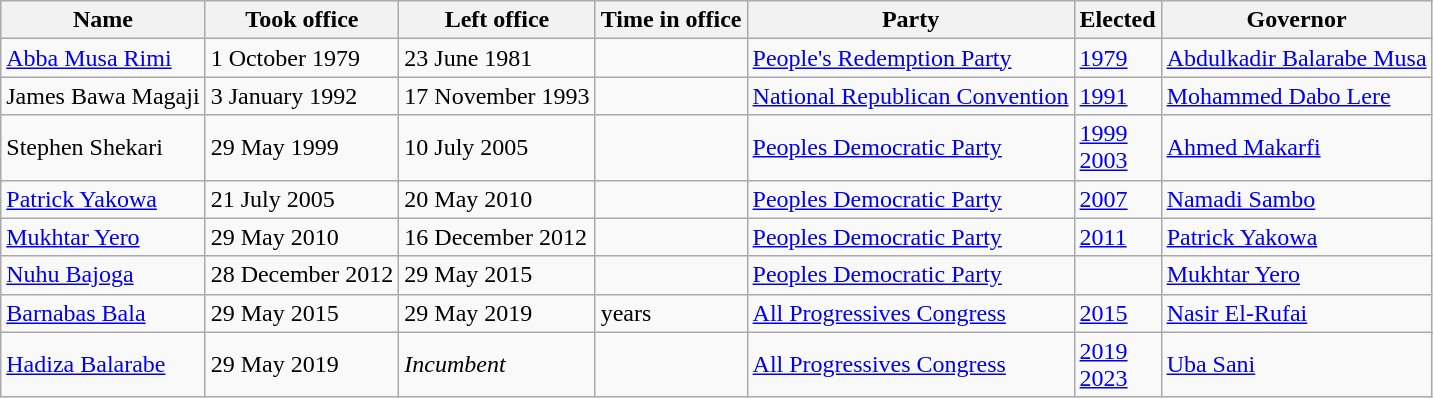<table class="wikitable">
<tr>
<th>Name</th>
<th>Took office</th>
<th>Left office</th>
<th>Time in office</th>
<th>Party</th>
<th>Elected</th>
<th>Governor</th>
</tr>
<tr>
<td><a href='#'>Abba Musa Rimi</a><br></td>
<td>1 October 1979</td>
<td>23 June 1981</td>
<td></td>
<td><a href='#'>People's Redemption Party</a></td>
<td><a href='#'>1979</a></td>
<td><a href='#'>Abdulkadir Balarabe Musa</a></td>
</tr>
<tr>
<td>James Bawa Magaji</td>
<td>3 January 1992</td>
<td>17 November 1993</td>
<td></td>
<td><a href='#'>National Republican Convention</a></td>
<td><a href='#'>1991</a></td>
<td><a href='#'>Mohammed Dabo Lere</a></td>
</tr>
<tr>
<td>Stephen Shekari<br></td>
<td>29 May 1999</td>
<td>10 July 2005</td>
<td></td>
<td><a href='#'>Peoples Democratic Party</a></td>
<td><a href='#'>1999</a><br><a href='#'>2003</a></td>
<td rowspan="2"><a href='#'>Ahmed Makarfi</a></td>
</tr>
<tr>
<td rowspan="2"><a href='#'>Patrick Yakowa</a><br></td>
<td rowspan="2">21 July 2005</td>
<td rowspan="2">20 May 2010</td>
<td rowspan="2"></td>
<td rowspan="2"><a href='#'>Peoples Democratic Party</a></td>
<td rowspan="2"><a href='#'>2007</a></td>
</tr>
<tr>
<td><a href='#'>Namadi Sambo</a></td>
</tr>
<tr>
<td><a href='#'>Mukhtar Yero</a><br></td>
<td>29 May 2010</td>
<td>16 December 2012</td>
<td></td>
<td><a href='#'>Peoples Democratic Party</a></td>
<td><a href='#'>2011</a></td>
<td><a href='#'>Patrick Yakowa</a></td>
</tr>
<tr>
<td><a href='#'>Nuhu Bajoga</a><br></td>
<td>28 December 2012</td>
<td>29 May 2015</td>
<td></td>
<td><a href='#'>Peoples Democratic Party</a></td>
<td></td>
<td><a href='#'>Mukhtar Yero</a></td>
</tr>
<tr>
<td><a href='#'>Barnabas Bala</a><br></td>
<td>29 May 2015</td>
<td>29 May 2019</td>
<td> years</td>
<td><a href='#'>All Progressives Congress</a></td>
<td><a href='#'>2015</a></td>
<td rowspan="2"><a href='#'>Nasir El-Rufai</a></td>
</tr>
<tr>
<td rowspan="2"><a href='#'>Hadiza Balarabe</a><br></td>
<td rowspan="2">29 May 2019</td>
<td rowspan="2"><em>Incumbent</em></td>
<td rowspan="2"></td>
<td rowspan="2"><a href='#'>All Progressives Congress</a></td>
<td rowspan="2"><a href='#'>2019</a><br><a href='#'>2023</a></td>
</tr>
<tr>
<td><a href='#'>Uba Sani</a></td>
</tr>
</table>
